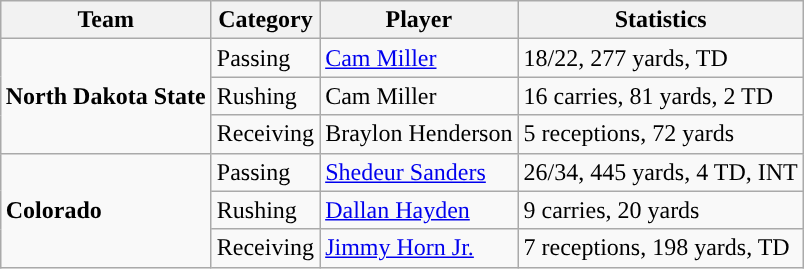<table class="wikitable" style="float: right;">
<tr>
<th>Team</th>
<th>Category</th>
<th>Player</th>
<th>Statistics</th>
</tr>
<tr>
<td rowspan=3><strong>North Dakota State</strong></td>
<td>Passing</td>
<td><a href='#'>Cam Miller</a></td>
<td>18/22, 277 yards, TD</td>
</tr>
<tr>
<td>Rushing</td>
<td>Cam Miller</td>
<td>16 carries, 81 yards, 2 TD</td>
</tr>
<tr>
<td>Receiving</td>
<td>Braylon Henderson</td>
<td>5 receptions, 72 yards</td>
</tr>
<tr>
<td rowspan=3><strong>Colorado</strong></td>
<td>Passing</td>
<td><a href='#'>Shedeur Sanders</a></td>
<td>26/34, 445 yards, 4 TD, INT</td>
</tr>
<tr>
<td>Rushing</td>
<td><a href='#'>Dallan Hayden</a></td>
<td>9 carries, 20 yards</td>
</tr>
<tr>
<td>Receiving</td>
<td><a href='#'>Jimmy Horn Jr.</a></td>
<td>7 receptions, 198 yards, TD</td>
</tr>
</table>
